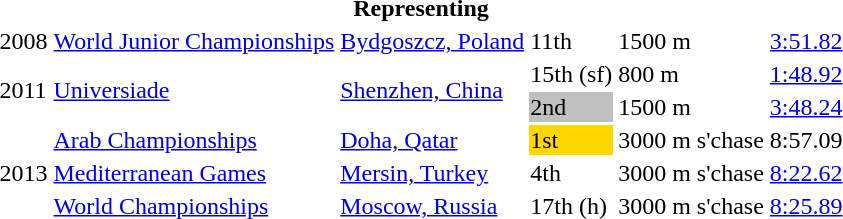<table>
<tr>
<th colspan="6">Representing </th>
</tr>
<tr>
<td>2008</td>
<td><a href='#'>World Junior Championships</a></td>
<td><a href='#'>Bydgoszcz, Poland</a></td>
<td>11th</td>
<td>1500 m</td>
<td><a href='#'>3:51.82</a></td>
</tr>
<tr>
<td rowspan=2>2011</td>
<td rowspan=2><a href='#'>Universiade</a></td>
<td rowspan=2><a href='#'>Shenzhen, China</a></td>
<td>15th (sf)</td>
<td>800 m</td>
<td><a href='#'>1:48.92</a></td>
</tr>
<tr>
<td bgcolor=silver>2nd</td>
<td>1500 m</td>
<td><a href='#'>3:48.24</a></td>
</tr>
<tr>
<td rowspan=3>2013</td>
<td><a href='#'>Arab Championships</a></td>
<td><a href='#'>Doha, Qatar</a></td>
<td bgcolor=gold>1st</td>
<td>3000 m s'chase</td>
<td>8:57.09</td>
</tr>
<tr>
<td><a href='#'>Mediterranean Games</a></td>
<td><a href='#'>Mersin, Turkey</a></td>
<td>4th</td>
<td>3000 m s'chase</td>
<td><a href='#'>8:22.62</a></td>
</tr>
<tr>
<td><a href='#'>World Championships</a></td>
<td><a href='#'>Moscow, Russia</a></td>
<td>17th (h)</td>
<td>3000 m s'chase</td>
<td><a href='#'>8:25.89</a></td>
</tr>
</table>
